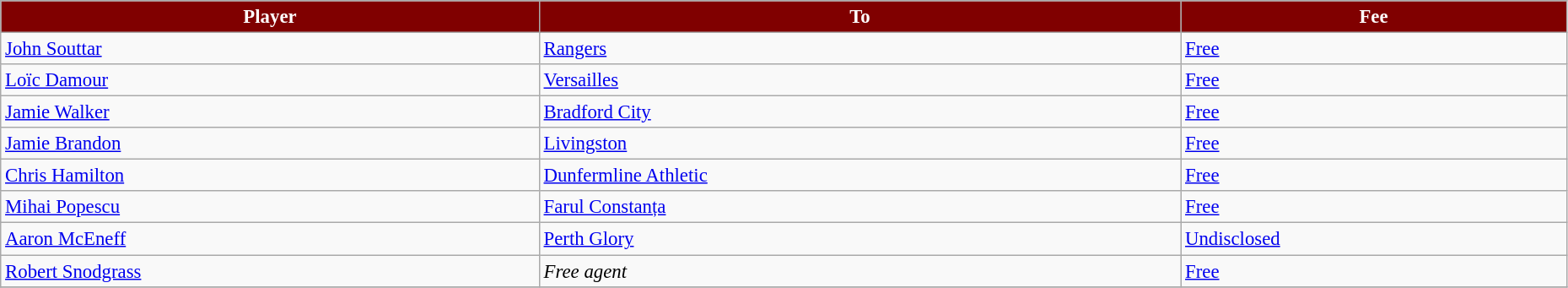<table class="wikitable" style="text-align:left; font-size:95%;width:98%;">
<tr>
<th style="background:maroon; color:white;">Player</th>
<th style="background:maroon; color:white;">To</th>
<th style="background:maroon; color:white;">Fee</th>
</tr>
<tr>
<td> <a href='#'>John Souttar</a></td>
<td> <a href='#'>Rangers</a></td>
<td><a href='#'>Free</a></td>
</tr>
<tr>
<td> <a href='#'>Loïc Damour</a></td>
<td> <a href='#'>Versailles</a></td>
<td><a href='#'>Free</a></td>
</tr>
<tr>
<td> <a href='#'>Jamie Walker</a></td>
<td> <a href='#'>Bradford City</a></td>
<td><a href='#'>Free</a></td>
</tr>
<tr>
<td> <a href='#'>Jamie Brandon</a></td>
<td> <a href='#'>Livingston</a></td>
<td><a href='#'>Free</a></td>
</tr>
<tr>
<td> <a href='#'>Chris Hamilton</a></td>
<td> <a href='#'>Dunfermline Athletic</a></td>
<td><a href='#'>Free</a></td>
</tr>
<tr>
<td> <a href='#'>Mihai Popescu</a></td>
<td> <a href='#'>Farul Constanța</a></td>
<td><a href='#'>Free</a></td>
</tr>
<tr>
<td> <a href='#'>Aaron McEneff</a></td>
<td> <a href='#'>Perth Glory</a></td>
<td><a href='#'>Undisclosed</a></td>
</tr>
<tr>
<td> <a href='#'>Robert Snodgrass</a></td>
<td><em>Free agent</em></td>
<td><a href='#'>Free</a></td>
</tr>
<tr>
</tr>
</table>
